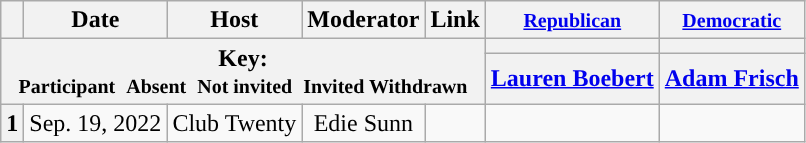<table class="wikitable" style="text-align:center;">
<tr>
<th scope="col"></th>
<th scope="col">Date</th>
<th scope="col">Host</th>
<th scope="col">Moderator</th>
<th scope="col">Link</th>
<th scope="col"><small><a href='#'>Republican</a></small></th>
<th scope="col"><small><a href='#'>Democratic</a></small></th>
</tr>
<tr>
<th colspan="5" rowspan="2">Key:<br> <small>Participant </small>  <small>Absent </small>  <small>Not invited </small>  <small>Invited  Withdrawn</small></th>
<th scope="col" style="background:"></th>
<th scope="col" style="background:"></th>
</tr>
<tr>
<th scope="col"><a href='#'>Lauren Boebert</a></th>
<th scope="col"><a href='#'>Adam Frisch</a></th>
</tr>
<tr>
<th>1</th>
<td style="white-space:nowrap;">Sep. 19, 2022</td>
<td style="white-space:nowrap;">Club Twenty</td>
<td style="white-space:nowrap;">Edie Sunn</td>
<td style="white-space:nowrap;"></td>
<td></td>
<td></td>
</tr>
</table>
